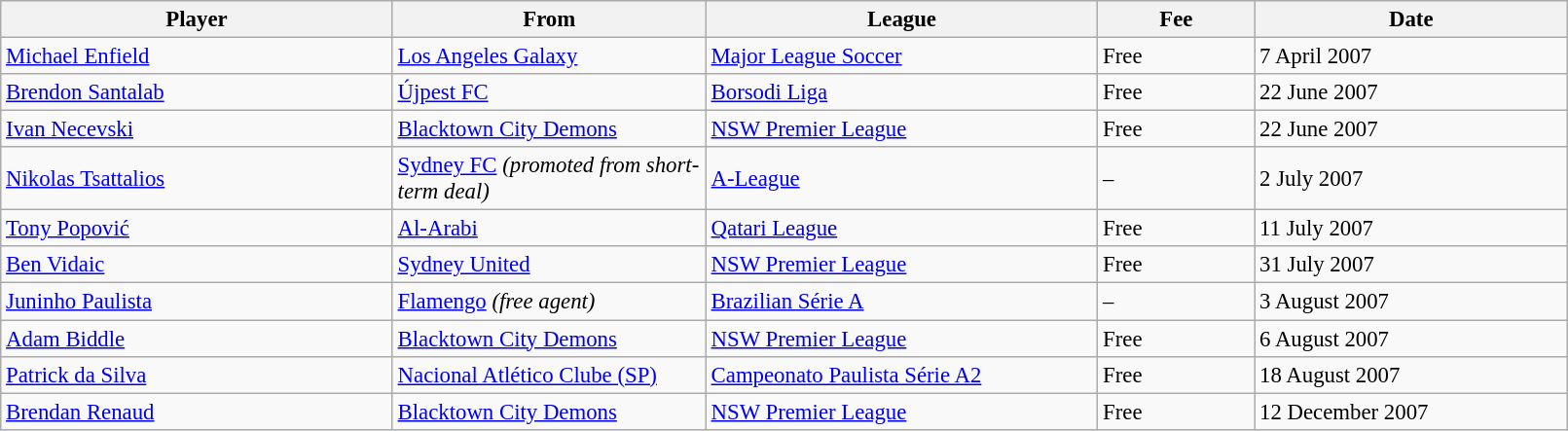<table class="wikitable" style="text-align:center; font-size:95%;width:85%; text-align:left">
<tr>
<th width="25%">Player</th>
<th width="20%">From</th>
<th width="25%">League</th>
<th width="10%">Fee</th>
<th width="20%">Date</th>
</tr>
<tr>
<td> <a href='#'>Michael Enfield</a></td>
<td><a href='#'>Los Angeles Galaxy</a></td>
<td> <a href='#'>Major League Soccer</a></td>
<td>Free</td>
<td>7 April 2007</td>
</tr>
<tr>
<td> <a href='#'>Brendon Santalab</a></td>
<td><a href='#'>Újpest FC</a></td>
<td> <a href='#'>Borsodi Liga</a></td>
<td>Free</td>
<td>22 June 2007</td>
</tr>
<tr>
<td> <a href='#'>Ivan Necevski</a></td>
<td><a href='#'>Blacktown City Demons</a></td>
<td> <a href='#'>NSW Premier League</a></td>
<td>Free</td>
<td>22 June 2007</td>
</tr>
<tr>
<td> <a href='#'>Nikolas Tsattalios</a></td>
<td><a href='#'>Sydney FC</a> <em>(promoted from short-term deal)</em></td>
<td> <a href='#'>A-League</a></td>
<td>–</td>
<td>2 July 2007</td>
</tr>
<tr>
<td> <a href='#'>Tony Popović</a></td>
<td><a href='#'>Al-Arabi</a></td>
<td> <a href='#'>Qatari League</a></td>
<td>Free</td>
<td>11 July 2007</td>
</tr>
<tr>
<td> <a href='#'>Ben Vidaic</a></td>
<td><a href='#'>Sydney United</a></td>
<td> <a href='#'>NSW Premier League</a></td>
<td>Free</td>
<td>31 July 2007</td>
</tr>
<tr>
<td> <a href='#'>Juninho Paulista</a></td>
<td><a href='#'>Flamengo</a> <em>(free agent)</em></td>
<td> <a href='#'>Brazilian Série A</a></td>
<td>–</td>
<td>3 August 2007</td>
</tr>
<tr>
<td> <a href='#'>Adam Biddle</a></td>
<td><a href='#'>Blacktown City Demons</a></td>
<td> <a href='#'>NSW Premier League</a></td>
<td>Free</td>
<td>6 August 2007</td>
</tr>
<tr>
<td> <a href='#'>Patrick da Silva</a></td>
<td><a href='#'>Nacional Atlético Clube (SP)</a></td>
<td> <a href='#'>Campeonato Paulista Série A2</a></td>
<td>Free</td>
<td>18 August 2007</td>
</tr>
<tr>
<td> <a href='#'>Brendan Renaud</a></td>
<td><a href='#'>Blacktown City Demons</a></td>
<td> <a href='#'>NSW Premier League</a></td>
<td>Free</td>
<td>12 December 2007</td>
</tr>
</table>
